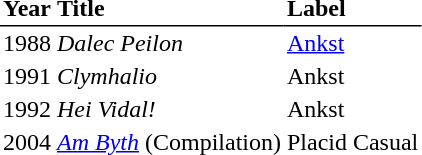<table border=0 cellpadding=2 style="border-collapse:collapse;">
<tr style="border-bottom:1px solid black;">
<th align=left>Year</th>
<th align=left>Title</th>
<th align=left>Label</th>
</tr>
<tr>
<td>1988</td>
<td><em>Dalec Peilon</em></td>
<td><a href='#'>Ankst</a></td>
</tr>
<tr>
<td>1991</td>
<td><em>Clymhalio</em></td>
<td>Ankst</td>
</tr>
<tr>
<td>1992</td>
<td><em>Hei Vidal!</em></td>
<td>Ankst</td>
</tr>
<tr>
<td>2004</td>
<td><em><a href='#'>Am Byth</a></em> (Compilation)</td>
<td>Placid Casual</td>
</tr>
</table>
